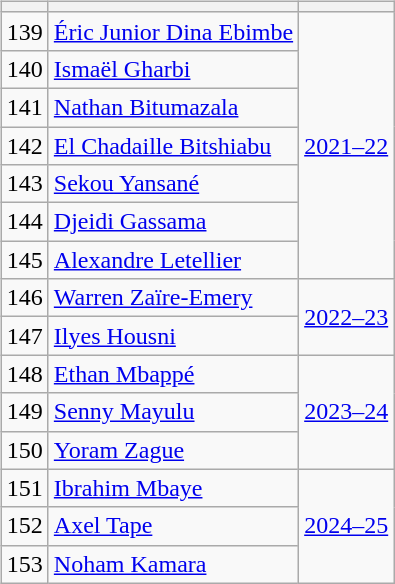<table>
<tr valign="top">
<td><br><table class="wikitable alternance" style="text-align:center">
<tr>
<th></th>
<th></th>
<th></th>
</tr>
<tr>
<td>139</td>
<td align="left"> <a href='#'>Éric Junior Dina Ebimbe</a></td>
<td rowspan="7"><a href='#'>2021–22</a></td>
</tr>
<tr>
<td>140</td>
<td align="left"> <a href='#'>Ismaël Gharbi</a></td>
</tr>
<tr>
<td>141</td>
<td align="left"> <a href='#'>Nathan Bitumazala</a></td>
</tr>
<tr>
<td>142</td>
<td align="left"> <a href='#'>El Chadaille Bitshiabu</a></td>
</tr>
<tr>
<td>143</td>
<td align="left"> <a href='#'>Sekou Yansané</a></td>
</tr>
<tr>
<td>144</td>
<td align="left"> <a href='#'>Djeidi Gassama</a></td>
</tr>
<tr>
<td>145</td>
<td align="left"> <a href='#'>Alexandre Letellier</a></td>
</tr>
<tr>
<td>146</td>
<td align="left"> <a href='#'>Warren Zaïre-Emery</a></td>
<td rowspan="2"><a href='#'>2022–23</a></td>
</tr>
<tr>
<td>147</td>
<td align="left"> <a href='#'>Ilyes Housni</a></td>
</tr>
<tr>
<td>148</td>
<td align="left"> <a href='#'>Ethan Mbappé</a></td>
<td rowspan="3"><a href='#'>2023–24</a></td>
</tr>
<tr>
<td>149</td>
<td align="left"> <a href='#'>Senny Mayulu</a></td>
</tr>
<tr>
<td>150</td>
<td align="left"> <a href='#'>Yoram Zague</a></td>
</tr>
<tr>
<td>151</td>
<td align="left"> <a href='#'>Ibrahim Mbaye</a></td>
<td rowspan="3"><a href='#'>2024–25</a></td>
</tr>
<tr>
<td>152</td>
<td align="left"> <a href='#'>Axel Tape</a></td>
</tr>
<tr>
<td>153</td>
<td align="left"> <a href='#'>Noham Kamara</a></td>
</tr>
</table>
</td>
</tr>
</table>
